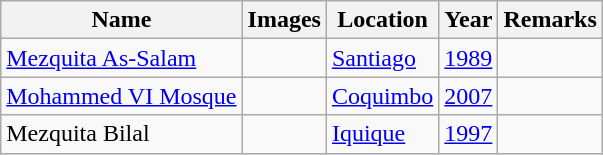<table class="wikitable sortable">
<tr>
<th>Name</th>
<th class="unsortable">Images</th>
<th>Location</th>
<th data-sort-type="data">Year</th>
<th class="unsortable">Remarks</th>
</tr>
<tr>
<td><a href='#'>Mezquita As-Salam</a></td>
<td></td>
<td><a href='#'>Santiago</a></td>
<td><a href='#'>1989</a></td>
<td></td>
</tr>
<tr>
<td><a href='#'>Mohammed VI Mosque</a></td>
<td></td>
<td><a href='#'>Coquimbo</a></td>
<td><a href='#'>2007</a></td>
<td></td>
</tr>
<tr>
<td>Mezquita Bilal</td>
<td></td>
<td><a href='#'>Iquique</a></td>
<td><a href='#'>1997</a></td>
<td></td>
</tr>
</table>
